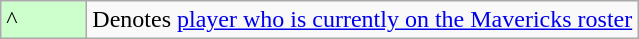<table class="wikitable">
<tr>
<td style="background-color:#CCFFCC; width:50px">^</td>
<td>Denotes <a href='#'>player who is currently on the Mavericks roster</a></td>
</tr>
</table>
